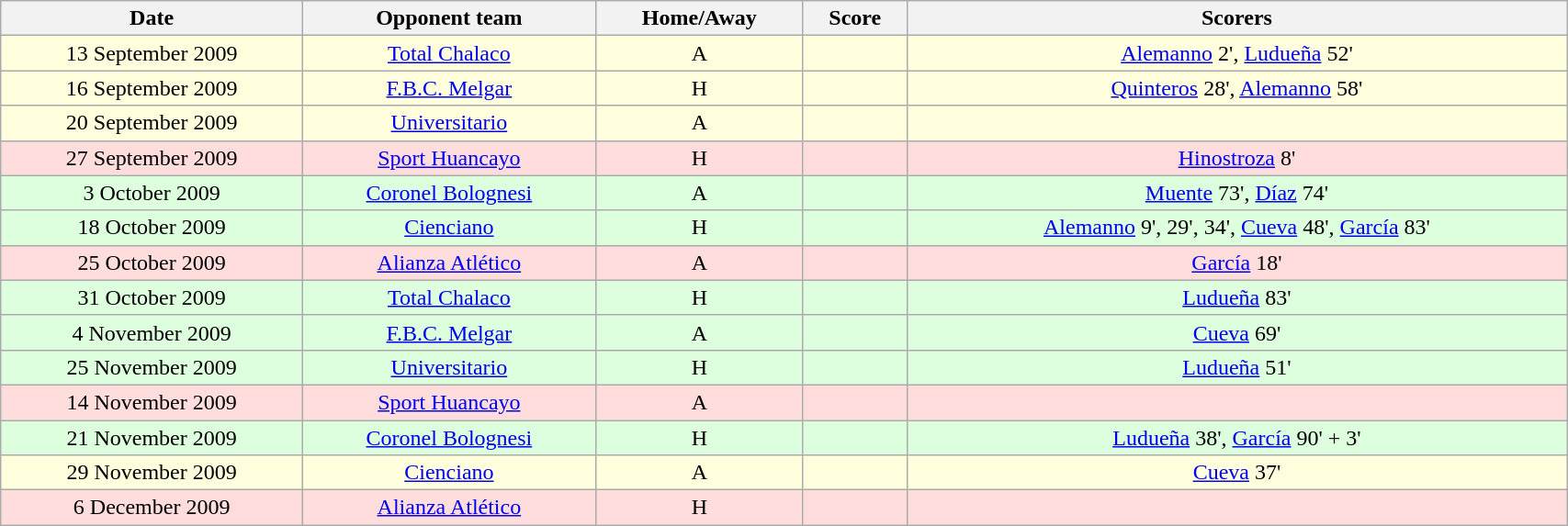<table class="wikitable" width=90%>
<tr>
<th>Date</th>
<th>Opponent team</th>
<th>Home/Away</th>
<th>Score</th>
<th>Scorers</th>
</tr>
<tr bgcolor="#ffffdd">
<td style="text-align: center">13 September 2009</td>
<td style="text-align: center"><a href='#'>Total Chalaco</a></td>
<td style="text-align: center">A</td>
<td style="text-align: center"></td>
<td style="text-align: center"><a href='#'>Alemanno</a> 2', <a href='#'>Ludueña</a> 52'</td>
</tr>
<tr bgcolor="#ffffdd">
<td style="text-align: center">16 September 2009</td>
<td style="text-align: center"><a href='#'>F.B.C. Melgar</a></td>
<td style="text-align: center">H</td>
<td style="text-align: center"></td>
<td style="text-align: center"><a href='#'>Quinteros</a> 28', <a href='#'>Alemanno</a> 58'</td>
</tr>
<tr bgcolor="#ffffdd">
<td style="text-align: center">20 September 2009</td>
<td style="text-align: center"><a href='#'>Universitario</a></td>
<td style="text-align: center">A</td>
<td style="text-align: center"></td>
<td style="text-align: center"></td>
</tr>
<tr bgcolor="#ffdddd">
<td style="text-align: center">27 September 2009</td>
<td style="text-align: center"><a href='#'>Sport Huancayo</a></td>
<td style="text-align: center">H</td>
<td style="text-align: center"></td>
<td style="text-align: center"><a href='#'>Hinostroza</a> 8'</td>
</tr>
<tr bgcolor="#ddffdd">
<td style="text-align: center">3 October 2009</td>
<td style="text-align: center"><a href='#'>Coronel Bolognesi</a></td>
<td style="text-align: center">A</td>
<td style="text-align: center"></td>
<td style="text-align: center"><a href='#'>Muente</a> 73', <a href='#'>Díaz</a> 74'</td>
</tr>
<tr bgcolor="#ddffdd">
<td style="text-align: center">18 October 2009</td>
<td style="text-align: center"><a href='#'>Cienciano</a></td>
<td style="text-align: center">H</td>
<td style="text-align: center"></td>
<td style="text-align: center"><a href='#'>Alemanno</a> 9', 29', 34', <a href='#'>Cueva</a> 48', <a href='#'>García</a> 83'</td>
</tr>
<tr bgcolor="#ffdddd">
<td style="text-align: center">25 October 2009</td>
<td style="text-align: center"><a href='#'>Alianza Atlético</a></td>
<td style="text-align: center">A</td>
<td style="text-align: center"></td>
<td style="text-align: center"><a href='#'>García</a> 18'</td>
</tr>
<tr bgcolor="#ddffdd">
<td style="text-align: center">31 October 2009</td>
<td style="text-align: center"><a href='#'>Total Chalaco</a></td>
<td style="text-align: center">H</td>
<td style="text-align: center"></td>
<td style="text-align: center"><a href='#'>Ludueña</a> 83'</td>
</tr>
<tr bgcolor="#ddffdd">
<td style="text-align: center">4 November 2009</td>
<td style="text-align: center"><a href='#'>F.B.C. Melgar</a></td>
<td style="text-align: center">A</td>
<td style="text-align: center"></td>
<td style="text-align: center"><a href='#'>Cueva</a> 69'</td>
</tr>
<tr bgcolor="#ddffdd">
<td style="text-align: center">25 November 2009</td>
<td style="text-align: center"><a href='#'>Universitario</a></td>
<td style="text-align: center">H</td>
<td style="text-align: center"></td>
<td style="text-align: center"><a href='#'>Ludueña</a> 51'</td>
</tr>
<tr bgcolor="#ffdddd">
<td style="text-align: center">14 November 2009</td>
<td style="text-align: center"><a href='#'>Sport Huancayo</a></td>
<td style="text-align: center">A</td>
<td style="text-align: center"></td>
<td style="text-align: center"></td>
</tr>
<tr bgcolor="#ddffdd">
<td style="text-align: center">21 November 2009</td>
<td style="text-align: center"><a href='#'>Coronel Bolognesi</a></td>
<td style="text-align: center">H</td>
<td style="text-align: center"></td>
<td style="text-align: center"><a href='#'>Ludueña</a> 38', <a href='#'>García</a> 90' + 3'</td>
</tr>
<tr bgcolor="#ffffdd">
<td style="text-align: center">29 November 2009</td>
<td style="text-align: center"><a href='#'>Cienciano</a></td>
<td style="text-align: center">A</td>
<td style="text-align: center"></td>
<td style="text-align: center"><a href='#'>Cueva</a> 37'</td>
</tr>
<tr bgcolor="#ffdddd">
<td style="text-align: center">6 December 2009</td>
<td style="text-align: center"><a href='#'>Alianza Atlético</a></td>
<td style="text-align: center">H</td>
<td style="text-align: center"></td>
<td style="text-align: center"></td>
</tr>
</table>
